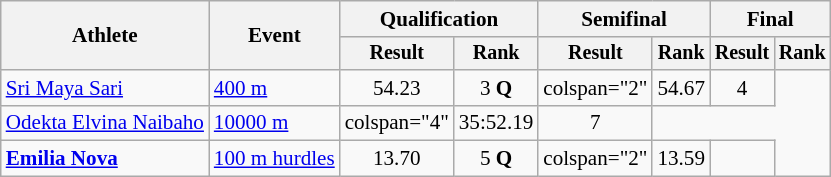<table class=wikitable style=font-size:88%;text-align:center>
<tr>
<th rowspan=2>Athlete</th>
<th rowspan=2>Event</th>
<th colspan=2>Qualification</th>
<th colspan=2>Semifinal</th>
<th colspan=2>Final</th>
</tr>
<tr style="font-size:95%">
<th>Result</th>
<th>Rank</th>
<th>Result</th>
<th>Rank</th>
<th>Result</th>
<th>Rank</th>
</tr>
<tr>
<td style="text-align:left"><a href='#'>Sri Maya Sari</a></td>
<td style="text-align:left" rowspan=1><a href='#'>400 m</a></td>
<td>54.23</td>
<td>3 <strong>Q</strong></td>
<td>colspan="2" </td>
<td>54.67</td>
<td>4</td>
</tr>
<tr>
<td style="text-align:left"><a href='#'>Odekta Elvina Naibaho</a></td>
<td style="text-align:left" rowspan=1><a href='#'>10000 m</a></td>
<td>colspan="4" </td>
<td>35:52.19</td>
<td>7</td>
</tr>
<tr>
<td style="text-align:left"><strong><a href='#'>Emilia Nova</a></strong></td>
<td style="text-align:left" rowspan=1><a href='#'>100 m hurdles</a></td>
<td>13.70</td>
<td>5 <strong>Q</strong></td>
<td>colspan="2" </td>
<td>13.59</td>
<td></td>
</tr>
</table>
